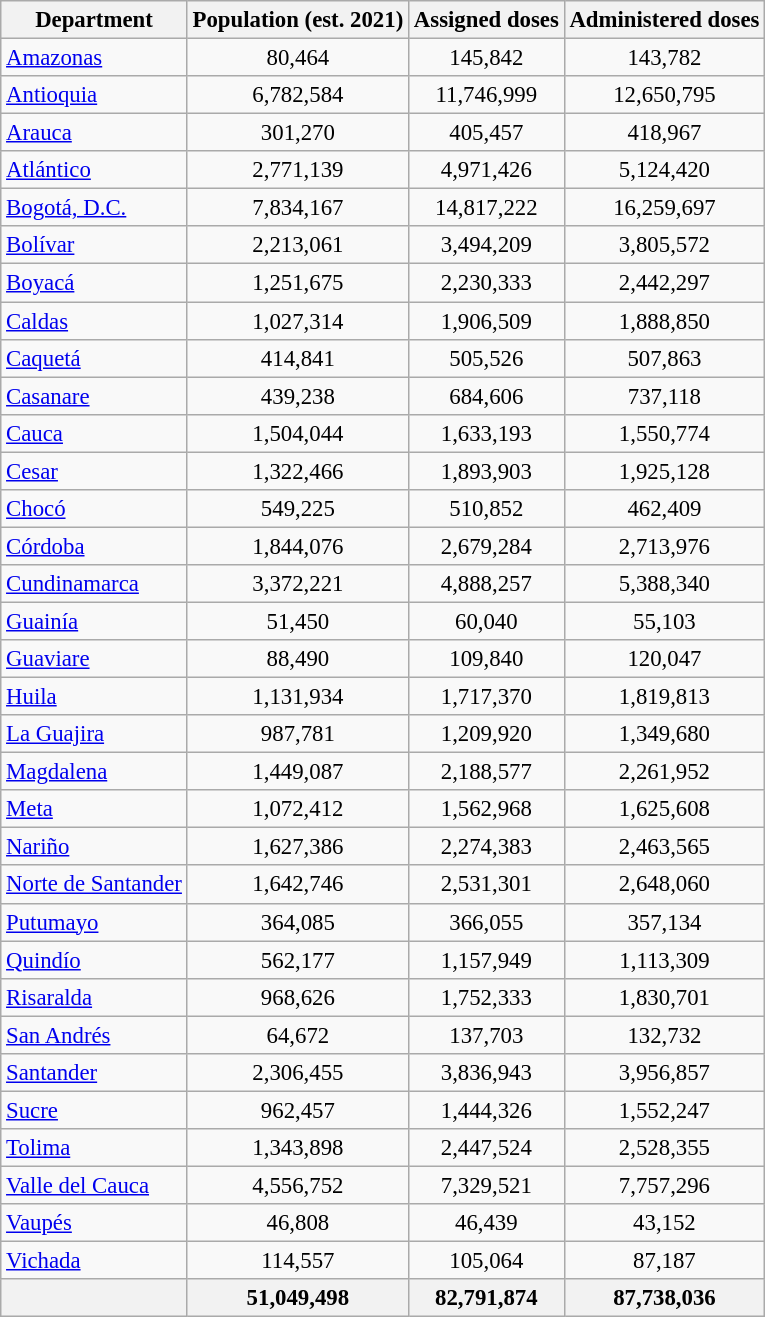<table class="wikitable sortable" style="text-align: center; font-size: 95%">
<tr>
<th>Department</th>
<th>Population (est. 2021)</th>
<th>Assigned doses</th>
<th>Administered doses</th>
</tr>
<tr>
<td style="text-align: left;"> <a href='#'>Amazonas</a></td>
<td>80,464</td>
<td>145,842</td>
<td>143,782</td>
</tr>
<tr>
<td style="text-align: left;"> <a href='#'>Antioquia</a></td>
<td>6,782,584</td>
<td>11,746,999</td>
<td>12,650,795</td>
</tr>
<tr>
<td style="text-align: left;"> <a href='#'>Arauca</a></td>
<td>301,270</td>
<td>405,457</td>
<td>418,967</td>
</tr>
<tr>
<td style="text-align: left;"> <a href='#'>Atlántico</a></td>
<td>2,771,139</td>
<td>4,971,426</td>
<td>5,124,420</td>
</tr>
<tr>
<td style="text-align: left;"> <a href='#'>Bogotá, D.C.</a></td>
<td>7,834,167</td>
<td>14,817,222</td>
<td>16,259,697</td>
</tr>
<tr>
<td style="text-align: left;"> <a href='#'>Bolívar</a></td>
<td>2,213,061</td>
<td>3,494,209</td>
<td>3,805,572</td>
</tr>
<tr>
<td style="text-align: left;"> <a href='#'>Boyacá</a></td>
<td>1,251,675</td>
<td>2,230,333</td>
<td>2,442,297</td>
</tr>
<tr>
<td style="text-align: left;"> <a href='#'>Caldas</a></td>
<td>1,027,314</td>
<td>1,906,509</td>
<td>1,888,850</td>
</tr>
<tr>
<td style="text-align: left;"> <a href='#'>Caquetá</a></td>
<td>414,841</td>
<td>505,526</td>
<td>507,863</td>
</tr>
<tr>
<td style="text-align: left;"> <a href='#'>Casanare</a></td>
<td>439,238</td>
<td>684,606</td>
<td>737,118</td>
</tr>
<tr>
<td style="text-align: left;"> <a href='#'>Cauca</a></td>
<td>1,504,044</td>
<td>1,633,193</td>
<td>1,550,774</td>
</tr>
<tr>
<td style="text-align: left;"> <a href='#'>Cesar</a></td>
<td>1,322,466</td>
<td>1,893,903</td>
<td>1,925,128</td>
</tr>
<tr>
<td style="text-align: left;"> <a href='#'>Chocó</a></td>
<td>549,225</td>
<td>510,852</td>
<td>462,409</td>
</tr>
<tr>
<td style="text-align: left;"> <a href='#'>Córdoba</a></td>
<td>1,844,076</td>
<td>2,679,284</td>
<td>2,713,976</td>
</tr>
<tr>
<td style="text-align: left;"> <a href='#'>Cundinamarca</a></td>
<td>3,372,221</td>
<td>4,888,257</td>
<td>5,388,340</td>
</tr>
<tr>
<td style="text-align: left;"> <a href='#'>Guainía</a></td>
<td>51,450</td>
<td>60,040</td>
<td>55,103</td>
</tr>
<tr>
<td style="text-align: left;"> <a href='#'>Guaviare</a></td>
<td>88,490</td>
<td>109,840</td>
<td>120,047</td>
</tr>
<tr>
<td style="text-align: left;"> <a href='#'>Huila</a></td>
<td>1,131,934</td>
<td>1,717,370</td>
<td>1,819,813</td>
</tr>
<tr>
<td style="text-align: left;"> <a href='#'>La Guajira</a></td>
<td>987,781</td>
<td>1,209,920</td>
<td>1,349,680</td>
</tr>
<tr>
<td style="text-align: left;"> <a href='#'>Magdalena</a></td>
<td>1,449,087</td>
<td>2,188,577</td>
<td>2,261,952</td>
</tr>
<tr>
<td style="text-align: left;"> <a href='#'>Meta</a></td>
<td>1,072,412</td>
<td>1,562,968</td>
<td>1,625,608</td>
</tr>
<tr>
<td style="text-align: left;"> <a href='#'>Nariño</a></td>
<td>1,627,386</td>
<td>2,274,383</td>
<td>2,463,565</td>
</tr>
<tr>
<td style="text-align: left;"> <a href='#'>Norte de Santander</a></td>
<td>1,642,746</td>
<td>2,531,301</td>
<td>2,648,060</td>
</tr>
<tr>
<td style="text-align: left;"> <a href='#'>Putumayo</a></td>
<td>364,085</td>
<td>366,055</td>
<td>357,134</td>
</tr>
<tr>
<td style="text-align: left;"> <a href='#'>Quindío</a></td>
<td>562,177</td>
<td>1,157,949</td>
<td>1,113,309</td>
</tr>
<tr>
<td style="text-align: left;"> <a href='#'>Risaralda</a></td>
<td>968,626</td>
<td>1,752,333</td>
<td>1,830,701</td>
</tr>
<tr>
<td style="text-align: left;"> <a href='#'>San Andrés</a></td>
<td>64,672</td>
<td>137,703</td>
<td>132,732</td>
</tr>
<tr>
<td style="text-align: left;"> <a href='#'>Santander</a></td>
<td>2,306,455</td>
<td>3,836,943</td>
<td>3,956,857</td>
</tr>
<tr>
<td style="text-align: left;"> <a href='#'>Sucre</a></td>
<td>962,457</td>
<td>1,444,326</td>
<td>1,552,247</td>
</tr>
<tr>
<td style="text-align: left;"> <a href='#'>Tolima</a></td>
<td>1,343,898</td>
<td>2,447,524</td>
<td>2,528,355</td>
</tr>
<tr>
<td style="text-align: left;"> <a href='#'>Valle del Cauca</a></td>
<td>4,556,752</td>
<td>7,329,521</td>
<td>7,757,296</td>
</tr>
<tr>
<td style="text-align: left;"> <a href='#'>Vaupés</a></td>
<td>46,808</td>
<td>46,439</td>
<td>43,152</td>
</tr>
<tr>
<td style="text-align: left;"> <a href='#'>Vichada</a></td>
<td>114,557</td>
<td>105,064</td>
<td>87,187</td>
</tr>
<tr>
<th style="text-align: left;"></th>
<th>51,049,498</th>
<th>82,791,874</th>
<th>87,738,036</th>
</tr>
</table>
